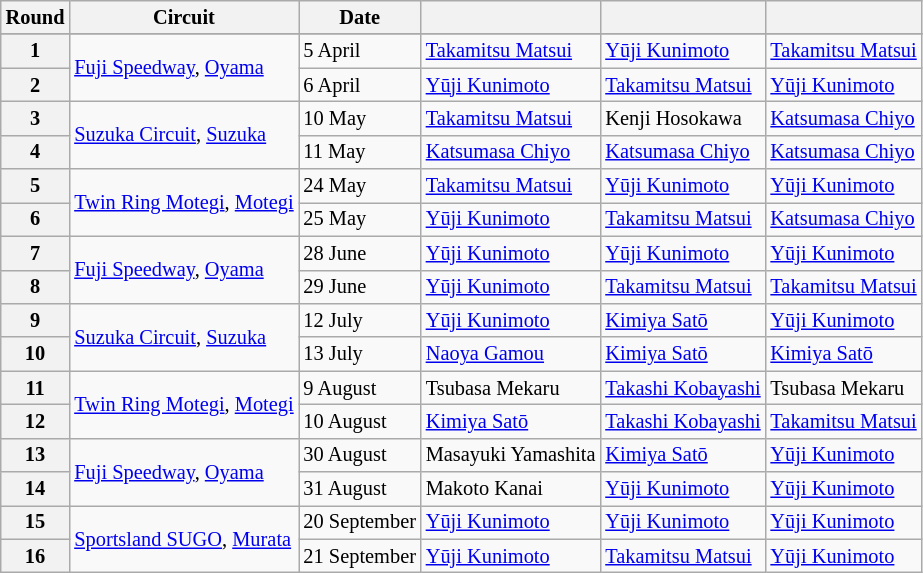<table class="wikitable" style="font-size: 85%">
<tr>
<th>Round</th>
<th>Circuit</th>
<th>Date</th>
<th></th>
<th></th>
<th></th>
</tr>
<tr>
</tr>
<tr>
<th>1</th>
<td rowspan=2><a href='#'>Fuji Speedway</a>, <a href='#'>Oyama</a></td>
<td>5 April</td>
<td> <a href='#'>Takamitsu Matsui</a></td>
<td> <a href='#'>Yūji Kunimoto</a></td>
<td> <a href='#'>Takamitsu Matsui</a></td>
</tr>
<tr>
<th>2</th>
<td>6 April</td>
<td> <a href='#'>Yūji Kunimoto</a></td>
<td> <a href='#'>Takamitsu Matsui</a></td>
<td> <a href='#'>Yūji Kunimoto</a></td>
</tr>
<tr>
<th>3</th>
<td rowspan="2"><a href='#'>Suzuka Circuit</a>, <a href='#'>Suzuka</a></td>
<td>10 May</td>
<td> <a href='#'>Takamitsu Matsui</a></td>
<td> Kenji Hosokawa</td>
<td> <a href='#'>Katsumasa Chiyo</a></td>
</tr>
<tr>
<th>4</th>
<td>11 May</td>
<td> <a href='#'>Katsumasa Chiyo</a></td>
<td> <a href='#'>Katsumasa Chiyo</a></td>
<td> <a href='#'>Katsumasa Chiyo</a></td>
</tr>
<tr>
<th>5</th>
<td rowspan="2"><a href='#'>Twin Ring Motegi</a>, <a href='#'>Motegi</a></td>
<td>24 May</td>
<td> <a href='#'>Takamitsu Matsui</a></td>
<td> <a href='#'>Yūji Kunimoto</a></td>
<td> <a href='#'>Yūji Kunimoto</a></td>
</tr>
<tr>
<th>6</th>
<td>25 May</td>
<td> <a href='#'>Yūji Kunimoto</a></td>
<td> <a href='#'>Takamitsu Matsui</a></td>
<td> <a href='#'>Katsumasa Chiyo</a></td>
</tr>
<tr>
<th>7</th>
<td rowspan="2"><a href='#'>Fuji Speedway</a>, <a href='#'>Oyama</a></td>
<td>28 June</td>
<td> <a href='#'>Yūji Kunimoto</a></td>
<td> <a href='#'>Yūji Kunimoto</a></td>
<td> <a href='#'>Yūji Kunimoto</a></td>
</tr>
<tr>
<th>8</th>
<td>29 June</td>
<td> <a href='#'>Yūji Kunimoto</a></td>
<td> <a href='#'>Takamitsu Matsui</a></td>
<td> <a href='#'>Takamitsu Matsui</a></td>
</tr>
<tr>
<th>9</th>
<td rowspan="2"><a href='#'>Suzuka Circuit</a>, <a href='#'>Suzuka</a></td>
<td>12 July</td>
<td> <a href='#'>Yūji Kunimoto</a></td>
<td> <a href='#'>Kimiya Satō</a></td>
<td> <a href='#'>Yūji Kunimoto</a></td>
</tr>
<tr>
<th>10</th>
<td>13 July</td>
<td> <a href='#'>Naoya Gamou</a></td>
<td> <a href='#'>Kimiya Satō</a></td>
<td> <a href='#'>Kimiya Satō</a></td>
</tr>
<tr>
<th>11</th>
<td rowspan="2"><a href='#'>Twin Ring Motegi</a>, <a href='#'>Motegi</a></td>
<td>9 August</td>
<td> Tsubasa Mekaru</td>
<td> <a href='#'>Takashi Kobayashi</a></td>
<td> Tsubasa Mekaru</td>
</tr>
<tr>
<th>12</th>
<td>10 August</td>
<td> <a href='#'>Kimiya Satō</a></td>
<td> <a href='#'>Takashi Kobayashi</a></td>
<td> <a href='#'>Takamitsu Matsui</a></td>
</tr>
<tr>
<th>13</th>
<td rowspan="2"><a href='#'>Fuji Speedway</a>, <a href='#'>Oyama</a></td>
<td>30 August</td>
<td> Masayuki Yamashita</td>
<td> <a href='#'>Kimiya Satō</a></td>
<td> <a href='#'>Yūji Kunimoto</a></td>
</tr>
<tr>
<th>14</th>
<td>31 August</td>
<td> Makoto Kanai</td>
<td> <a href='#'>Yūji Kunimoto</a></td>
<td> <a href='#'>Yūji Kunimoto</a></td>
</tr>
<tr>
<th>15</th>
<td rowspan="2"><a href='#'>Sportsland SUGO</a>, <a href='#'>Murata</a></td>
<td>20 September</td>
<td> <a href='#'>Yūji Kunimoto</a></td>
<td> <a href='#'>Yūji Kunimoto</a></td>
<td> <a href='#'>Yūji Kunimoto</a></td>
</tr>
<tr>
<th>16</th>
<td>21 September</td>
<td> <a href='#'>Yūji Kunimoto</a></td>
<td> <a href='#'>Takamitsu Matsui</a></td>
<td> <a href='#'>Yūji Kunimoto</a></td>
</tr>
</table>
